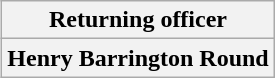<table class="wikitable" align="right">
<tr>
<th>Returning officer</th>
</tr>
<tr>
<th>Henry Barrington Round</th>
</tr>
</table>
